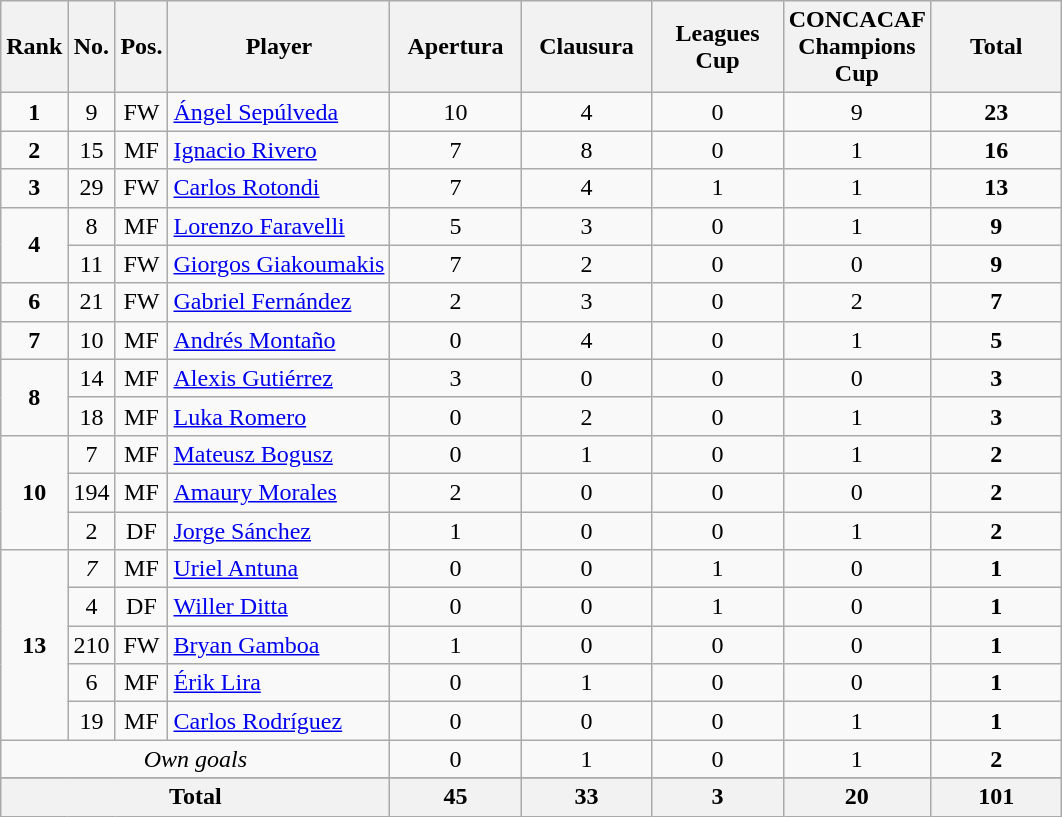<table class="wikitable sortable alternance" style="text-align:center">
<tr>
<th>Rank</th>
<th>No.</th>
<th>Pos.</th>
<th>Player</th>
<th width="80">Apertura</th>
<th width="80">Clausura</th>
<th width="80">Leagues Cup</th>
<th width="80">CONCACAF Champions Cup</th>
<th width="80">Total</th>
</tr>
<tr>
<td rowspan="1"><strong>1</strong></td>
<td>9</td>
<td>FW</td>
<td style="text-align:left"> <a href='#'>Ángel Sepúlveda</a></td>
<td>10</td>
<td>4</td>
<td>0</td>
<td>9</td>
<td><strong>23</strong></td>
</tr>
<tr>
<td rowspan="1"><strong>2</strong></td>
<td>15</td>
<td>MF</td>
<td style="text-align:left"> <a href='#'>Ignacio Rivero</a></td>
<td>7</td>
<td>8</td>
<td>0</td>
<td>1</td>
<td><strong>16</strong></td>
</tr>
<tr>
<td rowspan="1"><strong>3</strong></td>
<td>29</td>
<td>FW</td>
<td style="text-align:left"> <a href='#'>Carlos Rotondi</a></td>
<td>7</td>
<td>4</td>
<td>1</td>
<td>1</td>
<td><strong>13</strong></td>
</tr>
<tr>
<td rowspan="2"><strong>4</strong></td>
<td>8</td>
<td>MF</td>
<td style="text-align:left"> <a href='#'>Lorenzo Faravelli</a></td>
<td>5</td>
<td>3</td>
<td>0</td>
<td>1</td>
<td><strong>9</strong></td>
</tr>
<tr>
<td>11</td>
<td>FW</td>
<td style="text-align:left"> <a href='#'>Giorgos Giakoumakis</a></td>
<td>7</td>
<td>2</td>
<td>0</td>
<td>0</td>
<td><strong>9</strong></td>
</tr>
<tr>
<td rowspan="1"><strong>6</strong></td>
<td>21</td>
<td>FW</td>
<td style="text-align:left"> <a href='#'>Gabriel Fernández</a></td>
<td>2</td>
<td>3</td>
<td>0</td>
<td>2</td>
<td><strong>7</strong></td>
</tr>
<tr>
<td rowspan="1"><strong>7</strong></td>
<td>10</td>
<td>MF</td>
<td style="text-align:left"> <a href='#'>Andrés Montaño</a></td>
<td>0</td>
<td>4</td>
<td>0</td>
<td>1</td>
<td><strong>5</strong></td>
</tr>
<tr>
<td rowspan="2"><strong>8</strong></td>
<td>14</td>
<td>MF</td>
<td style="text-align:left"> <a href='#'>Alexis Gutiérrez</a></td>
<td>3</td>
<td>0</td>
<td>0</td>
<td>0</td>
<td><strong>3</strong></td>
</tr>
<tr>
<td>18</td>
<td>MF</td>
<td style="text-align:left"> <a href='#'>Luka Romero</a></td>
<td>0</td>
<td>2</td>
<td>0</td>
<td>1</td>
<td><strong>3</strong></td>
</tr>
<tr>
<td rowspan="3"><strong>10</strong></td>
<td>7</td>
<td>MF</td>
<td style="text-align:left"> <a href='#'>Mateusz Bogusz</a></td>
<td>0</td>
<td>1</td>
<td>0</td>
<td>1</td>
<td><strong>2</strong></td>
</tr>
<tr>
<td>194</td>
<td>MF</td>
<td style="text-align:left"> <a href='#'>Amaury Morales</a></td>
<td>2</td>
<td>0</td>
<td>0</td>
<td>0</td>
<td><strong>2</strong></td>
</tr>
<tr>
<td>2</td>
<td>DF</td>
<td style="text-align:left"> <a href='#'>Jorge Sánchez</a></td>
<td>1</td>
<td>0</td>
<td>0</td>
<td>1</td>
<td><strong>2</strong></td>
</tr>
<tr>
<td rowspan="5"><strong>13</strong></td>
<td><em>7</em></td>
<td>MF</td>
<td style="text-align:left"> <a href='#'>Uriel Antuna</a></td>
<td>0</td>
<td>0</td>
<td>1</td>
<td>0</td>
<td><strong>1</strong></td>
</tr>
<tr>
<td>4</td>
<td>DF</td>
<td style="text-align:left"> <a href='#'>Willer Ditta</a></td>
<td>0</td>
<td>0</td>
<td>1</td>
<td>0</td>
<td><strong>1</strong></td>
</tr>
<tr>
<td>210</td>
<td>FW</td>
<td style="text-align:left"> <a href='#'>Bryan Gamboa</a></td>
<td>1</td>
<td>0</td>
<td>0</td>
<td>0</td>
<td><strong>1</strong></td>
</tr>
<tr>
<td>6</td>
<td>MF</td>
<td style="text-align:left"> <a href='#'>Érik Lira</a></td>
<td>0</td>
<td>1</td>
<td>0</td>
<td>0</td>
<td><strong>1</strong></td>
</tr>
<tr>
<td>19</td>
<td>MF</td>
<td style="text-align:left"> <a href='#'>Carlos Rodríguez</a></td>
<td>0</td>
<td>0</td>
<td>0</td>
<td>1</td>
<td><strong>1</strong></td>
</tr>
<tr>
<td align=center colspan=4><em>Own goals</em></td>
<td>0</td>
<td>1</td>
<td>0</td>
<td>1</td>
<td><strong>2</strong></td>
</tr>
<tr>
</tr>
<tr class="sortbottom">
<th colspan="4">Total</th>
<th>45</th>
<th>33</th>
<th>3</th>
<th>20</th>
<th>101</th>
</tr>
</table>
